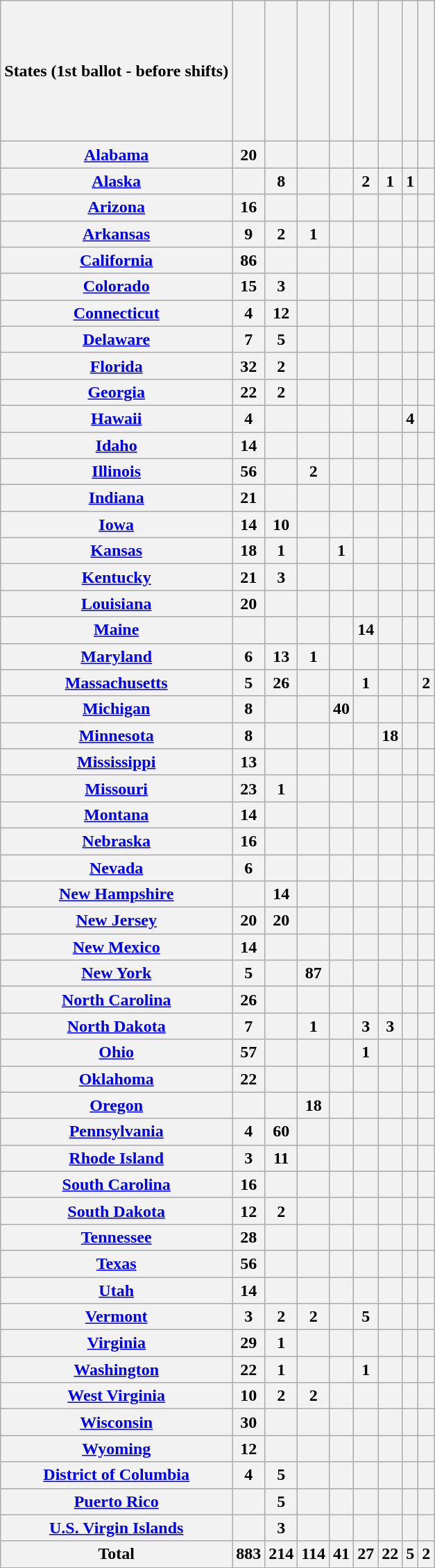<table class="wikitable collapsible collapsed">
<tr style="line-height:8em; vertical-align:bottom">
<th>States (1st ballot - before shifts)</th>
<th></th>
<th></th>
<th></th>
<th></th>
<th></th>
<th></th>
<th></th>
<th></th>
</tr>
<tr>
<th><a href='#'>Alabama</a></th>
<th>20</th>
<th></th>
<th></th>
<th></th>
<th></th>
<th></th>
<th></th>
<th></th>
</tr>
<tr>
<th><a href='#'>Alaska</a></th>
<th></th>
<th>8</th>
<th></th>
<th></th>
<th>2</th>
<th>1</th>
<th>1</th>
<th></th>
</tr>
<tr>
<th><a href='#'>Arizona</a></th>
<th>16</th>
<th></th>
<th></th>
<th></th>
<th></th>
<th></th>
<th></th>
<th></th>
</tr>
<tr>
<th><a href='#'>Arkansas</a></th>
<th>9</th>
<th>2</th>
<th>1</th>
<th></th>
<th></th>
<th></th>
<th></th>
<th></th>
</tr>
<tr>
<th><a href='#'>California</a></th>
<th>86</th>
<th></th>
<th></th>
<th></th>
<th></th>
<th></th>
<th></th>
<th></th>
</tr>
<tr>
<th><a href='#'>Colorado</a></th>
<th>15</th>
<th>3</th>
<th></th>
<th></th>
<th></th>
<th></th>
<th></th>
<th></th>
</tr>
<tr>
<th><a href='#'>Connecticut</a></th>
<th>4</th>
<th>12</th>
<th></th>
<th></th>
<th></th>
<th></th>
<th></th>
<th></th>
</tr>
<tr>
<th><a href='#'>Delaware</a></th>
<th>7</th>
<th>5</th>
<th></th>
<th></th>
<th></th>
<th></th>
<th></th>
<th></th>
</tr>
<tr>
<th><a href='#'>Florida</a></th>
<th>32</th>
<th>2</th>
<th></th>
<th></th>
<th></th>
<th></th>
<th></th>
<th></th>
</tr>
<tr>
<th><a href='#'>Georgia</a></th>
<th>22</th>
<th>2</th>
<th></th>
<th></th>
<th></th>
<th></th>
<th></th>
<th></th>
</tr>
<tr>
<th><a href='#'>Hawaii</a></th>
<th>4</th>
<th></th>
<th></th>
<th></th>
<th></th>
<th></th>
<th>4</th>
<th></th>
</tr>
<tr>
<th><a href='#'>Idaho</a></th>
<th>14</th>
<th></th>
<th></th>
<th></th>
<th></th>
<th></th>
<th></th>
<th></th>
</tr>
<tr>
<th><a href='#'>Illinois</a></th>
<th>56</th>
<th></th>
<th>2</th>
<th></th>
<th></th>
<th></th>
<th></th>
<th></th>
</tr>
<tr>
<th><a href='#'>Indiana</a></th>
<th>21</th>
<th></th>
<th></th>
<th></th>
<th></th>
<th></th>
<th></th>
<th></th>
</tr>
<tr>
<th><a href='#'>Iowa</a></th>
<th>14</th>
<th>10</th>
<th></th>
<th></th>
<th></th>
<th></th>
<th></th>
<th></th>
</tr>
<tr>
<th><a href='#'>Kansas</a></th>
<th>18</th>
<th>1</th>
<th></th>
<th>1</th>
<th></th>
<th></th>
<th></th>
<th></th>
</tr>
<tr>
<th><a href='#'>Kentucky</a></th>
<th>21</th>
<th>3</th>
<th></th>
<th></th>
<th></th>
<th></th>
<th></th>
<th></th>
</tr>
<tr>
<th><a href='#'>Louisiana</a></th>
<th>20</th>
<th></th>
<th></th>
<th></th>
<th></th>
<th></th>
<th></th>
<th></th>
</tr>
<tr>
<th><a href='#'>Maine</a></th>
<th></th>
<th></th>
<th></th>
<th></th>
<th>14</th>
<th></th>
<th></th>
<th></th>
</tr>
<tr>
<th><a href='#'>Maryland</a></th>
<th>6</th>
<th>13</th>
<th>1</th>
<th></th>
<th></th>
<th></th>
<th></th>
<th></th>
</tr>
<tr>
<th><a href='#'>Massachusetts</a></th>
<th>5</th>
<th>26</th>
<th></th>
<th></th>
<th>1</th>
<th></th>
<th></th>
<th>2</th>
</tr>
<tr>
<th><a href='#'>Michigan</a></th>
<th>8</th>
<th></th>
<th></th>
<th>40</th>
<th></th>
<th></th>
<th></th>
<th></th>
</tr>
<tr>
<th><a href='#'>Minnesota</a></th>
<th>8</th>
<th></th>
<th></th>
<th></th>
<th></th>
<th>18</th>
<th></th>
<th></th>
</tr>
<tr>
<th><a href='#'>Mississippi</a></th>
<th>13</th>
<th></th>
<th></th>
<th></th>
<th></th>
<th></th>
<th></th>
<th></th>
</tr>
<tr>
<th><a href='#'>Missouri</a></th>
<th>23</th>
<th>1</th>
<th></th>
<th></th>
<th></th>
<th></th>
<th></th>
<th></th>
</tr>
<tr>
<th><a href='#'>Montana</a></th>
<th>14</th>
<th></th>
<th></th>
<th></th>
<th></th>
<th></th>
<th></th>
<th></th>
</tr>
<tr>
<th><a href='#'>Nebraska</a></th>
<th>16</th>
<th></th>
<th></th>
<th></th>
<th></th>
<th></th>
<th></th>
<th></th>
</tr>
<tr>
<th><a href='#'>Nevada</a></th>
<th>6</th>
<th></th>
<th></th>
<th></th>
<th></th>
<th></th>
<th></th>
<th></th>
</tr>
<tr>
<th><a href='#'>New Hampshire</a></th>
<th></th>
<th>14</th>
<th></th>
<th></th>
<th></th>
<th></th>
<th></th>
<th></th>
</tr>
<tr>
<th><a href='#'>New Jersey</a></th>
<th>20</th>
<th>20</th>
<th></th>
<th></th>
<th></th>
<th></th>
<th></th>
<th></th>
</tr>
<tr>
<th><a href='#'>New Mexico</a></th>
<th>14</th>
<th></th>
<th></th>
<th></th>
<th></th>
<th></th>
<th></th>
<th></th>
</tr>
<tr>
<th><a href='#'>New York</a></th>
<th>5</th>
<th></th>
<th>87</th>
<th></th>
<th></th>
<th></th>
<th></th>
<th></th>
</tr>
<tr>
<th><a href='#'>North Carolina</a></th>
<th>26</th>
<th></th>
<th></th>
<th></th>
<th></th>
<th></th>
<th></th>
<th></th>
</tr>
<tr>
<th><a href='#'>North Dakota</a></th>
<th>7</th>
<th></th>
<th>1</th>
<th></th>
<th>3</th>
<th>3</th>
<th></th>
<th></th>
</tr>
<tr>
<th><a href='#'>Ohio</a></th>
<th>57</th>
<th></th>
<th></th>
<th></th>
<th>1</th>
<th></th>
<th></th>
<th></th>
</tr>
<tr>
<th><a href='#'>Oklahoma</a></th>
<th>22</th>
<th></th>
<th></th>
<th></th>
<th></th>
<th></th>
<th></th>
<th></th>
</tr>
<tr>
<th><a href='#'>Oregon</a></th>
<th></th>
<th></th>
<th>18</th>
<th></th>
<th></th>
<th></th>
<th></th>
<th></th>
</tr>
<tr>
<th><a href='#'>Pennsylvania</a></th>
<th>4</th>
<th>60</th>
<th></th>
<th></th>
<th></th>
<th></th>
<th></th>
<th></th>
</tr>
<tr>
<th><a href='#'>Rhode Island</a></th>
<th>3</th>
<th>11</th>
<th></th>
<th></th>
<th></th>
<th></th>
<th></th>
<th></th>
</tr>
<tr>
<th><a href='#'>South Carolina</a></th>
<th>16</th>
<th></th>
<th></th>
<th></th>
<th></th>
<th></th>
<th></th>
<th></th>
</tr>
<tr>
<th><a href='#'>South Dakota</a></th>
<th>12</th>
<th>2</th>
<th></th>
<th></th>
<th></th>
<th></th>
<th></th>
<th></th>
</tr>
<tr>
<th><a href='#'>Tennessee</a></th>
<th>28</th>
<th></th>
<th></th>
<th></th>
<th></th>
<th></th>
<th></th>
<th></th>
</tr>
<tr>
<th><a href='#'>Texas</a></th>
<th>56</th>
<th></th>
<th></th>
<th></th>
<th></th>
<th></th>
<th></th>
<th></th>
</tr>
<tr>
<th><a href='#'>Utah</a></th>
<th>14</th>
<th></th>
<th></th>
<th></th>
<th></th>
<th></th>
<th></th>
<th></th>
</tr>
<tr>
<th><a href='#'>Vermont</a></th>
<th>3</th>
<th>2</th>
<th>2</th>
<th></th>
<th>5</th>
<th></th>
<th></th>
<th></th>
</tr>
<tr>
<th><a href='#'>Virginia</a></th>
<th>29</th>
<th>1</th>
<th></th>
<th></th>
<th></th>
<th></th>
<th></th>
<th></th>
</tr>
<tr>
<th><a href='#'>Washington</a></th>
<th>22</th>
<th>1</th>
<th></th>
<th></th>
<th>1</th>
<th></th>
<th></th>
<th></th>
</tr>
<tr>
<th><a href='#'>West Virginia</a></th>
<th>10</th>
<th>2</th>
<th>2</th>
<th></th>
<th></th>
<th></th>
<th></th>
<th></th>
</tr>
<tr>
<th><a href='#'>Wisconsin</a></th>
<th>30</th>
<th></th>
<th></th>
<th></th>
<th></th>
<th></th>
<th></th>
<th></th>
</tr>
<tr>
<th><a href='#'>Wyoming</a></th>
<th>12</th>
<th></th>
<th></th>
<th></th>
<th></th>
<th></th>
<th></th>
<th></th>
</tr>
<tr>
<th><a href='#'>District of Columbia</a></th>
<th>4</th>
<th>5</th>
<th></th>
<th></th>
<th></th>
<th></th>
<th></th>
<th></th>
</tr>
<tr>
<th><a href='#'>Puerto Rico</a></th>
<th></th>
<th>5</th>
<th></th>
<th></th>
<th></th>
<th></th>
<th></th>
<th></th>
</tr>
<tr>
<th><a href='#'>U.S. Virgin Islands</a></th>
<th></th>
<th>3</th>
<th></th>
<th></th>
<th></th>
<th></th>
<th></th>
<th></th>
</tr>
<tr>
<th>Total</th>
<th>883</th>
<th>214</th>
<th>114</th>
<th>41</th>
<th>27</th>
<th>22</th>
<th>5</th>
<th>2</th>
</tr>
</table>
